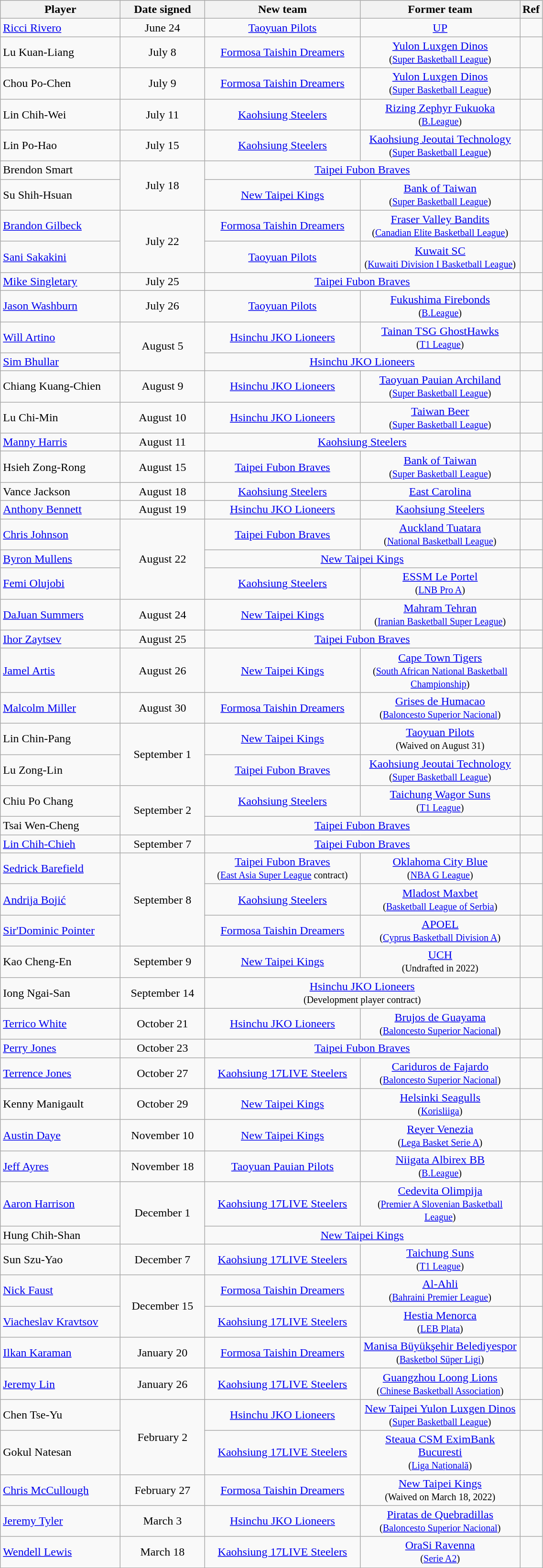<table class="wikitable sortable" style="text-align:center">
<tr>
<th style="width:160px">Player</th>
<th style="width:110px">Date signed</th>
<th style="width:210px">New team</th>
<th style="width:215px">Former team</th>
<th class="unsortable">Ref</th>
</tr>
<tr>
<td align="left"><a href='#'>Ricci Rivero</a></td>
<td align="center">June 24</td>
<td align="center"><a href='#'>Taoyuan Pilots</a></td>
<td align="center"><a href='#'>UP</a></td>
<td align="center"></td>
</tr>
<tr>
<td align="left">Lu Kuan-Liang</td>
<td align="center">July 8</td>
<td align="center"><a href='#'>Formosa Taishin Dreamers</a></td>
<td align="center"><a href='#'>Yulon Luxgen Dinos</a><br><small>(<a href='#'>Super Basketball League</a>)</small></td>
<td align="center"></td>
</tr>
<tr>
<td align="left">Chou Po-Chen</td>
<td align="center">July 9</td>
<td align="center"><a href='#'>Formosa Taishin Dreamers</a></td>
<td align="center"><a href='#'>Yulon Luxgen Dinos</a><br><small>(<a href='#'>Super Basketball League</a>)</small></td>
<td align="center"></td>
</tr>
<tr>
<td align="left">Lin Chih-Wei</td>
<td align="center">July 11</td>
<td align="center"><a href='#'>Kaohsiung Steelers</a></td>
<td align="center"><a href='#'>Rizing Zephyr Fukuoka</a><br><small>(<a href='#'>B.League</a>)</small></td>
<td align="center"></td>
</tr>
<tr>
<td align="left">Lin Po-Hao</td>
<td align="center">July 15</td>
<td align="center"><a href='#'>Kaohsiung Steelers</a></td>
<td align="center"><a href='#'>Kaohsiung Jeoutai Technology</a><br><small>(<a href='#'>Super Basketball League</a>)</small></td>
<td align="center"></td>
</tr>
<tr>
<td align="left">Brendon Smart</td>
<td rowspan=2 align="center">July 18</td>
<td colspan=2 align="center"><a href='#'>Taipei Fubon Braves</a></td>
<td align="center"></td>
</tr>
<tr>
<td align="left">Su Shih-Hsuan</td>
<td align="center"><a href='#'>New Taipei Kings</a></td>
<td align="center"><a href='#'>Bank of Taiwan</a><br><small>(<a href='#'>Super Basketball League</a>)</small></td>
<td align="center"></td>
</tr>
<tr>
<td align="left"><a href='#'>Brandon Gilbeck</a></td>
<td rowspan=2 align="center">July 22</td>
<td align="center"><a href='#'>Formosa Taishin Dreamers</a></td>
<td align="center"><a href='#'>Fraser Valley Bandits</a><br><small>(<a href='#'>Canadian Elite Basketball League</a>)</small></td>
<td align="center"></td>
</tr>
<tr>
<td align="left"><a href='#'>Sani Sakakini</a></td>
<td align="center"><a href='#'>Taoyuan Pilots</a></td>
<td align="center"><a href='#'>Kuwait SC</a><br><small>(<a href='#'>Kuwaiti Division I Basketball League</a>)</small></td>
<td align="center"></td>
</tr>
<tr>
<td align="left"><a href='#'>Mike Singletary</a></td>
<td align="center">July 25</td>
<td colspan=2 align="center"><a href='#'>Taipei Fubon Braves</a></td>
<td align="center"></td>
</tr>
<tr>
<td align="left"><a href='#'>Jason Washburn</a></td>
<td align="center">July 26</td>
<td align="center"><a href='#'>Taoyuan Pilots</a></td>
<td align="center"><a href='#'>Fukushima Firebonds</a><br><small>(<a href='#'>B.League</a>)</small></td>
<td align="center"></td>
</tr>
<tr>
<td align="left"><a href='#'>Will Artino</a></td>
<td rowspan=2 align="center">August 5</td>
<td align="center"><a href='#'>Hsinchu JKO Lioneers</a></td>
<td align="center"><a href='#'>Tainan TSG GhostHawks</a><br><small>(<a href='#'>T1 League</a>)</small></td>
<td align="center"></td>
</tr>
<tr>
<td align="left"><a href='#'>Sim Bhullar</a></td>
<td colspan=2 align="center"><a href='#'>Hsinchu JKO Lioneers</a></td>
<td align="center"></td>
</tr>
<tr>
<td align="left">Chiang Kuang-Chien</td>
<td align="center">August 9</td>
<td align="center"><a href='#'>Hsinchu JKO Lioneers</a></td>
<td align="center"><a href='#'>Taoyuan Pauian Archiland</a><br><small>(<a href='#'>Super Basketball League</a>)</small></td>
<td align="center"></td>
</tr>
<tr>
<td align="left">Lu Chi-Min</td>
<td align="center">August 10</td>
<td align="center"><a href='#'>Hsinchu JKO Lioneers</a></td>
<td align="center"><a href='#'>Taiwan Beer</a><br><small>(<a href='#'>Super Basketball League</a>)</small></td>
<td align="center"></td>
</tr>
<tr>
<td align="left"><a href='#'>Manny Harris</a></td>
<td align="center">August 11</td>
<td colspan=2 align="center"><a href='#'>Kaohsiung Steelers</a></td>
<td align="center"></td>
</tr>
<tr>
<td align="left">Hsieh Zong-Rong</td>
<td align="center">August 15</td>
<td align="center"><a href='#'>Taipei Fubon Braves</a></td>
<td align="center"><a href='#'>Bank of Taiwan</a><br><small>(<a href='#'>Super Basketball League</a>)</small></td>
<td align="center"></td>
</tr>
<tr>
<td align="left">Vance Jackson</td>
<td align="center">August 18</td>
<td align="center"><a href='#'>Kaohsiung Steelers</a></td>
<td align="center"><a href='#'>East Carolina</a></td>
<td align="center"></td>
</tr>
<tr>
<td align="left"><a href='#'>Anthony Bennett</a></td>
<td align="center">August 19</td>
<td align="center"><a href='#'>Hsinchu JKO Lioneers</a></td>
<td align="center"><a href='#'>Kaohsiung Steelers</a></td>
<td align="center"></td>
</tr>
<tr>
<td align="left"><a href='#'>Chris Johnson</a></td>
<td rowspan=3 align="center">August 22</td>
<td align="center"><a href='#'>Taipei Fubon Braves</a></td>
<td align="center"><a href='#'>Auckland Tuatara</a><br><small>(<a href='#'>National Basketball League</a>)</small></td>
<td align="center"></td>
</tr>
<tr>
<td align="left"><a href='#'>Byron Mullens</a></td>
<td colspan=2 align="center"><a href='#'>New Taipei Kings</a></td>
<td align="center"></td>
</tr>
<tr>
<td align="left"><a href='#'>Femi Olujobi</a></td>
<td align="center"><a href='#'>Kaohsiung Steelers</a></td>
<td align="center"><a href='#'>ESSM Le Portel</a><br><small>(<a href='#'>LNB Pro A</a>)</small></td>
<td align="center"></td>
</tr>
<tr>
<td align="left"><a href='#'>DaJuan Summers</a></td>
<td align="center">August 24</td>
<td align="center"><a href='#'>New Taipei Kings</a></td>
<td align="center"><a href='#'>Mahram Tehran</a><br><small>(<a href='#'>Iranian Basketball Super League</a>)</small></td>
<td align="center"></td>
</tr>
<tr>
<td align="left"><a href='#'>Ihor Zaytsev</a></td>
<td align="center">August 25</td>
<td colspan=2 align="center"><a href='#'>Taipei Fubon Braves</a></td>
<td align="center"></td>
</tr>
<tr>
<td align="left"><a href='#'>Jamel Artis</a></td>
<td align="center">August 26</td>
<td align="center"><a href='#'>New Taipei Kings</a></td>
<td align="center"><a href='#'>Cape Town Tigers</a><br><small>(<a href='#'>South African National Basketball Championship</a>)</small></td>
<td align="center"></td>
</tr>
<tr>
<td align="left"><a href='#'>Malcolm Miller</a></td>
<td align="center">August 30</td>
<td align="center"><a href='#'>Formosa Taishin Dreamers</a></td>
<td align="center"><a href='#'>Grises de Humacao</a><br><small>(<a href='#'>Baloncesto Superior Nacional</a>)</small></td>
<td align="center"></td>
</tr>
<tr>
<td align="left">Lin Chin-Pang</td>
<td rowspan=2 align="center">September 1</td>
<td align="center"><a href='#'>New Taipei Kings</a></td>
<td align="center"><a href='#'>Taoyuan Pilots</a><br><small>(Waived on August 31)</small></td>
<td align="center"></td>
</tr>
<tr>
<td align="left">Lu Zong-Lin</td>
<td align="center"><a href='#'>Taipei Fubon Braves</a></td>
<td align="center"><a href='#'>Kaohsiung Jeoutai Technology</a><br><small>(<a href='#'>Super Basketball League</a>)</small></td>
<td align="center"></td>
</tr>
<tr>
<td align="left">Chiu Po Chang</td>
<td rowspan=2 align="center">September 2</td>
<td align="center"><a href='#'>Kaohsiung Steelers</a></td>
<td align="center"><a href='#'>Taichung Wagor Suns</a><br><small>(<a href='#'>T1 League</a>)</small></td>
<td align="center"></td>
</tr>
<tr>
<td align="left">Tsai Wen-Cheng</td>
<td colspan=2 align="center"><a href='#'>Taipei Fubon Braves</a></td>
<td align="center"></td>
</tr>
<tr>
<td align="left"><a href='#'>Lin Chih-Chieh</a></td>
<td align="center">September 7</td>
<td colspan=2 align="center"><a href='#'>Taipei Fubon Braves</a></td>
<td align="center"></td>
</tr>
<tr>
<td align="left"><a href='#'>Sedrick Barefield</a></td>
<td rowspan=3 align="center">September 8</td>
<td align="center"><a href='#'>Taipei Fubon Braves</a><br><small>(<a href='#'>East Asia Super League</a> contract)</small></td>
<td align="center"><a href='#'>Oklahoma City Blue</a><br><small>(<a href='#'>NBA G League</a>)</small></td>
<td align="center"></td>
</tr>
<tr>
<td align="left"><a href='#'>Andrija Bojić</a></td>
<td align="center"><a href='#'>Kaohsiung Steelers</a></td>
<td align="center"><a href='#'>Mladost Maxbet</a><br><small>(<a href='#'>Basketball League of Serbia</a>)</small></td>
<td align="center"></td>
</tr>
<tr>
<td align="left"><a href='#'>Sir'Dominic Pointer</a></td>
<td align="center"><a href='#'>Formosa Taishin Dreamers</a></td>
<td align="center"><a href='#'>APOEL</a><br><small>(<a href='#'>Cyprus Basketball Division A</a>)</small></td>
<td align="center"></td>
</tr>
<tr>
<td align="left">Kao Cheng-En</td>
<td align="center">September 9</td>
<td align="center"><a href='#'>New Taipei Kings</a></td>
<td align="center"><a href='#'>UCH</a><br><small>(Undrafted in 2022)</small></td>
<td align="center"></td>
</tr>
<tr>
<td align="left">Iong Ngai-San</td>
<td align="center">September 14</td>
<td colspan=2 align="center"><a href='#'>Hsinchu JKO Lioneers</a><br><small>(Development player contract)</small></td>
<td align="center"></td>
</tr>
<tr>
<td align="left"><a href='#'>Terrico White</a></td>
<td align="center">October 21</td>
<td align="center"><a href='#'>Hsinchu JKO Lioneers</a></td>
<td align="center"><a href='#'>Brujos de Guayama</a><br><small>(<a href='#'>Baloncesto Superior Nacional</a>)</small></td>
<td align="center"></td>
</tr>
<tr>
<td align="left"><a href='#'>Perry Jones</a></td>
<td align="center">October 23</td>
<td colspan=2 align="center"><a href='#'>Taipei Fubon Braves</a></td>
<td align="center"></td>
</tr>
<tr>
<td align="left"><a href='#'>Terrence Jones</a></td>
<td align="center">October 27</td>
<td align="center"><a href='#'>Kaohsiung 17LIVE Steelers</a></td>
<td align="center"><a href='#'>Cariduros de Fajardo</a><br><small>(<a href='#'>Baloncesto Superior Nacional</a>)</small></td>
<td align="center"></td>
</tr>
<tr>
<td align="left">Kenny Manigault</td>
<td align="center">October 29</td>
<td align="center"><a href='#'>New Taipei Kings</a></td>
<td align="center"><a href='#'>Helsinki Seagulls</a><br><small>(<a href='#'>Korisliiga</a>)</small></td>
<td align="center"></td>
</tr>
<tr>
<td align="left"><a href='#'>Austin Daye</a></td>
<td align="center">November 10</td>
<td align="center"><a href='#'>New Taipei Kings</a></td>
<td align="center"><a href='#'>Reyer Venezia</a><br><small>(<a href='#'>Lega Basket Serie A</a>)</small></td>
<td align="center"></td>
</tr>
<tr>
<td align="left"><a href='#'>Jeff Ayres</a></td>
<td align="center">November 18</td>
<td align="center"><a href='#'>Taoyuan Pauian Pilots</a></td>
<td align="center"><a href='#'>Niigata Albirex BB</a><br><small>(<a href='#'>B.League</a>)</small></td>
<td align="center"></td>
</tr>
<tr>
<td align="left"><a href='#'>Aaron Harrison</a></td>
<td rowspan=2 align="center">December 1</td>
<td align="center"><a href='#'>Kaohsiung 17LIVE Steelers</a></td>
<td align="center"><a href='#'>Cedevita Olimpija</a><br><small>(<a href='#'>Premier A Slovenian Basketball League</a>)</small></td>
<td align="center"></td>
</tr>
<tr>
<td align="left">Hung Chih-Shan</td>
<td colspan=2 align="center"><a href='#'>New Taipei Kings</a></td>
<td align="center"></td>
</tr>
<tr>
<td align="left">Sun Szu-Yao</td>
<td align="center">December 7</td>
<td align="center"><a href='#'>Kaohsiung 17LIVE Steelers</a></td>
<td align="center"><a href='#'>Taichung Suns</a><br><small>(<a href='#'>T1 League</a>)</small></td>
<td align="center"></td>
</tr>
<tr>
<td align="left"><a href='#'>Nick Faust</a></td>
<td align="center" rowspan=2>December 15</td>
<td align="center"><a href='#'>Formosa Taishin Dreamers</a></td>
<td align="center"><a href='#'>Al-Ahli</a><br><small>(<a href='#'>Bahraini Premier League</a>)</small></td>
<td align="center"></td>
</tr>
<tr>
<td align="left"><a href='#'>Viacheslav Kravtsov</a></td>
<td align="center"><a href='#'>Kaohsiung 17LIVE Steelers</a></td>
<td align="center"><a href='#'>Hestia Menorca</a><br><small>(<a href='#'>LEB Plata</a>)</small></td>
<td align="center"></td>
</tr>
<tr>
<td align="left"><a href='#'>Ilkan Karaman</a></td>
<td align="center">January 20</td>
<td align="center"><a href='#'>Formosa Taishin Dreamers</a></td>
<td align="center"><a href='#'>Manisa Büyükşehir Belediyespor</a><br><small>(<a href='#'>Basketbol Süper Ligi</a>)</small></td>
<td align="center"></td>
</tr>
<tr>
<td align="left"><a href='#'>Jeremy Lin</a></td>
<td align="center">January 26</td>
<td align="center"><a href='#'>Kaohsiung 17LIVE Steelers</a></td>
<td align="center"><a href='#'>Guangzhou Loong Lions</a><br><small>(<a href='#'>Chinese Basketball Association</a>)</small></td>
<td align="center"></td>
</tr>
<tr>
<td align="left">Chen Tse-Yu</td>
<td rowspan=2 align="center">February 2</td>
<td align="center"><a href='#'>Hsinchu JKO Lioneers</a></td>
<td align="center"><a href='#'>New Taipei Yulon Luxgen Dinos</a><br><small>(<a href='#'>Super Basketball League</a>)</small></td>
<td align="center"></td>
</tr>
<tr>
<td align="left">Gokul Natesan</td>
<td align="center"><a href='#'>Kaohsiung 17LIVE Steelers</a></td>
<td align="center"><a href='#'>Steaua CSM EximBank Bucuresti</a><br><small>(<a href='#'>Liga Națională</a>)</small></td>
<td align="center"></td>
</tr>
<tr>
<td align="left"><a href='#'>Chris McCullough</a></td>
<td align="center">February 27</td>
<td align="center"><a href='#'>Formosa Taishin Dreamers</a></td>
<td align="center"><a href='#'>New Taipei Kings</a><br><small>(Waived on March 18, 2022)</small></td>
<td align="center"></td>
</tr>
<tr>
<td align="left"><a href='#'>Jeremy Tyler</a></td>
<td align="center">March 3</td>
<td align="center"><a href='#'>Hsinchu JKO Lioneers</a></td>
<td align="center"><a href='#'>Piratas de Quebradillas</a><br><small>(<a href='#'>Baloncesto Superior Nacional</a>)</small></td>
<td align="center"></td>
</tr>
<tr>
<td align="left"><a href='#'>Wendell Lewis</a></td>
<td align="center">March 18</td>
<td align="center"><a href='#'>Kaohsiung 17LIVE Steelers</a></td>
<td align="center"><a href='#'>OraSi Ravenna</a><br><small>(<a href='#'>Serie A2</a>)</small></td>
<td align="center"></td>
</tr>
<tr>
</tr>
</table>
